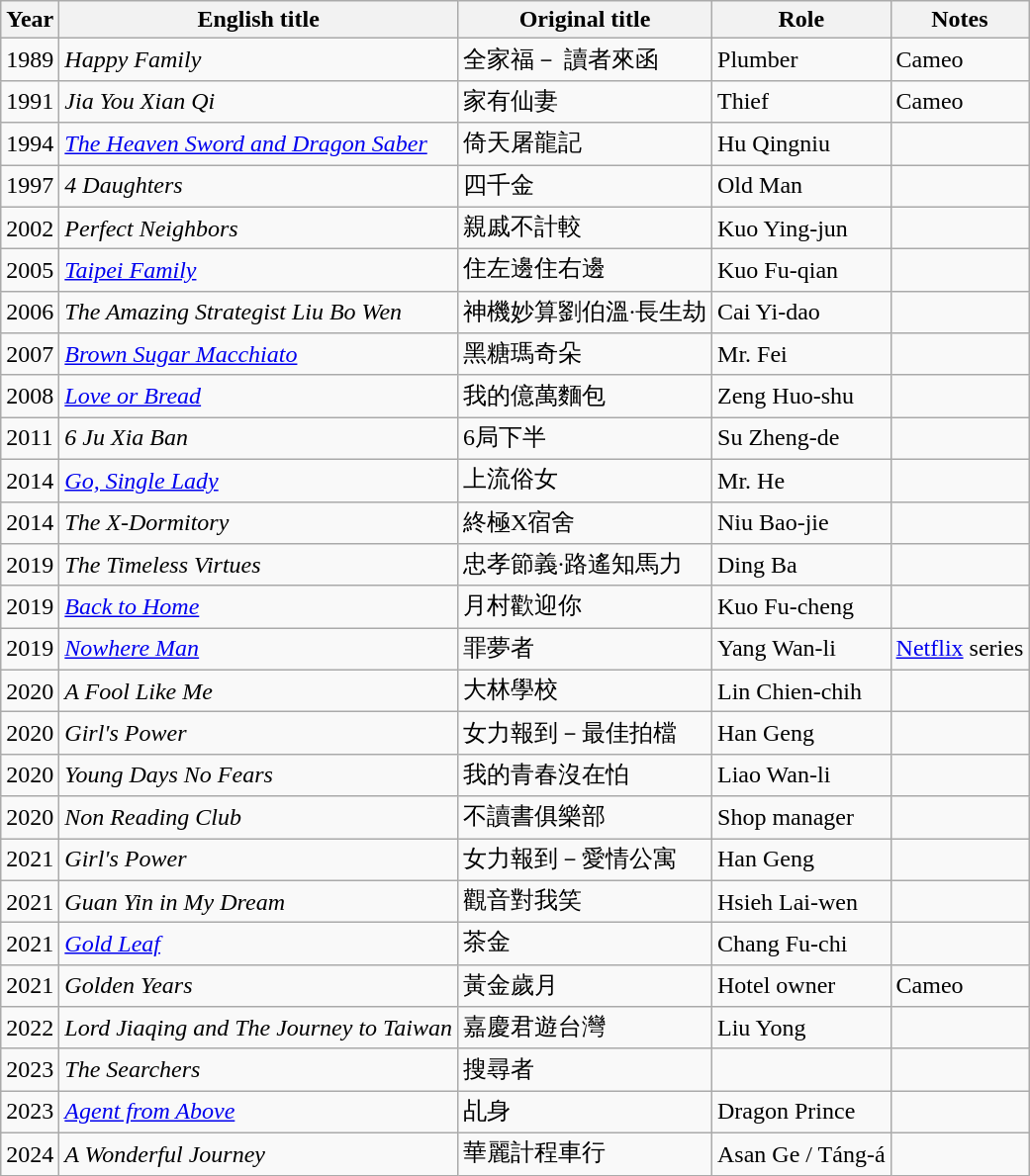<table class="wikitable sortable">
<tr>
<th>Year</th>
<th>English title</th>
<th>Original title</th>
<th>Role</th>
<th class="unsortable">Notes</th>
</tr>
<tr>
<td>1989</td>
<td><em>Happy Family</em></td>
<td>全家福－ 讀者來函</td>
<td>Plumber</td>
<td>Cameo</td>
</tr>
<tr>
<td>1991</td>
<td><em>Jia You Xian Qi</em></td>
<td>家有仙妻</td>
<td>Thief</td>
<td>Cameo</td>
</tr>
<tr>
<td>1994</td>
<td><em><a href='#'>The Heaven Sword and Dragon Saber</a></em></td>
<td>倚天屠龍記</td>
<td>Hu Qingniu</td>
<td></td>
</tr>
<tr>
<td>1997</td>
<td><em>4 Daughters</em></td>
<td>四千金</td>
<td>Old Man</td>
<td></td>
</tr>
<tr>
<td>2002</td>
<td><em>Perfect Neighbors</em></td>
<td>親戚不計較</td>
<td>Kuo Ying-jun</td>
<td></td>
</tr>
<tr>
<td>2005</td>
<td><em><a href='#'>Taipei Family</a></em></td>
<td>住左邊住右邊</td>
<td>Kuo Fu-qian</td>
<td></td>
</tr>
<tr>
<td>2006</td>
<td><em>The Amazing Strategist Liu Bo Wen</em></td>
<td>神機妙算劉伯溫·長生劫</td>
<td>Cai Yi-dao</td>
<td></td>
</tr>
<tr>
<td>2007</td>
<td><em><a href='#'>Brown Sugar Macchiato</a></em></td>
<td>黑糖瑪奇朵</td>
<td>Mr. Fei</td>
<td></td>
</tr>
<tr>
<td>2008</td>
<td><em><a href='#'>Love or Bread</a></em></td>
<td>我的億萬麵包</td>
<td>Zeng Huo-shu</td>
<td></td>
</tr>
<tr>
<td>2011</td>
<td><em>6 Ju Xia Ban</em></td>
<td>6局下半</td>
<td>Su Zheng-de</td>
<td></td>
</tr>
<tr>
<td>2014</td>
<td><em><a href='#'>Go, Single Lady</a></em></td>
<td>上流俗女</td>
<td>Mr. He</td>
<td></td>
</tr>
<tr>
<td>2014</td>
<td><em>The X-Dormitory</em></td>
<td>終極X宿舍</td>
<td>Niu Bao-jie</td>
<td></td>
</tr>
<tr>
<td>2019</td>
<td><em>The Timeless Virtues</em></td>
<td>忠孝節義·路遙知馬力</td>
<td>Ding Ba</td>
<td></td>
</tr>
<tr>
<td>2019</td>
<td><em><a href='#'>Back to Home</a></em></td>
<td>月村歡迎你</td>
<td>Kuo Fu-cheng</td>
<td></td>
</tr>
<tr>
<td>2019</td>
<td><em><a href='#'>Nowhere Man</a></em></td>
<td>罪夢者</td>
<td>Yang Wan-li</td>
<td><a href='#'>Netflix</a> series</td>
</tr>
<tr>
<td>2020</td>
<td><em>A Fool Like Me</em></td>
<td>大林學校</td>
<td>Lin Chien-chih</td>
<td></td>
</tr>
<tr>
<td>2020</td>
<td><em>Girl's Power</em></td>
<td>女力報到－最佳拍檔</td>
<td>Han Geng</td>
<td></td>
</tr>
<tr>
<td>2020</td>
<td><em>Young Days No Fears</em></td>
<td>我的青春沒在怕</td>
<td>Liao Wan-li</td>
<td></td>
</tr>
<tr>
<td>2020</td>
<td><em>Non Reading Club</em></td>
<td>不讀書俱樂部</td>
<td>Shop manager</td>
<td></td>
</tr>
<tr>
<td>2021</td>
<td><em>Girl's Power</em></td>
<td>女力報到－愛情公寓</td>
<td>Han Geng</td>
<td></td>
</tr>
<tr>
<td>2021</td>
<td><em>Guan Yin in My Dream</em></td>
<td>觀音對我笑</td>
<td>Hsieh Lai-wen</td>
<td></td>
</tr>
<tr>
<td>2021</td>
<td><em><a href='#'>Gold Leaf</a></em></td>
<td>茶金</td>
<td>Chang Fu-chi</td>
<td></td>
</tr>
<tr>
<td>2021</td>
<td><em>Golden Years</em></td>
<td>黃金歲月</td>
<td>Hotel owner</td>
<td>Cameo</td>
</tr>
<tr>
<td>2022</td>
<td><em>Lord Jiaqing and The Journey to Taiwan</em></td>
<td>嘉慶君遊台灣</td>
<td>Liu Yong</td>
<td></td>
</tr>
<tr>
<td>2023</td>
<td><em>The Searchers</em></td>
<td>搜尋者</td>
<td></td>
<td></td>
</tr>
<tr>
<td>2023</td>
<td><em><a href='#'>Agent from Above</a></em></td>
<td>乩身</td>
<td>Dragon Prince</td>
<td></td>
</tr>
<tr>
<td>2024</td>
<td><em>A Wonderful Journey</em></td>
<td>華麗計程車行</td>
<td>Asan Ge / Táng-á</td>
<td></td>
</tr>
</table>
